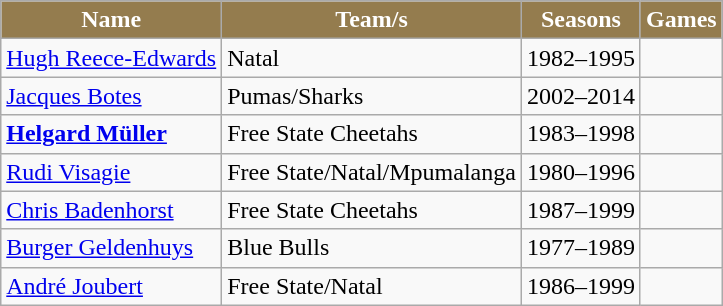<table class="wikitable">
<tr>
<th style="background: #947C4E; color:#FFFFFF ">Name</th>
<th style="background: #947C4E; color:#FFFFFF ">Team/s</th>
<th style="background: #947C4E; color:#FFFFFF ">Seasons</th>
<th style="background: #947C4E; color:#FFFFFF ">Games</th>
</tr>
<tr>
<td><a href='#'>Hugh Reece-Edwards</a></td>
<td>Natal</td>
<td>1982–1995</td>
<td></td>
</tr>
<tr>
<td><a href='#'>Jacques Botes</a></td>
<td>Pumas/Sharks</td>
<td>2002–2014</td>
<td></td>
</tr>
<tr>
<td><strong><a href='#'>Helgard Müller</a></strong></td>
<td>Free State Cheetahs</td>
<td>1983–1998</td>
<td></td>
</tr>
<tr>
<td><a href='#'>Rudi Visagie</a></td>
<td>Free State/Natal/Mpumalanga</td>
<td>1980–1996</td>
<td></td>
</tr>
<tr>
<td><a href='#'>Chris Badenhorst</a></td>
<td>Free State Cheetahs</td>
<td>1987–1999</td>
<td></td>
</tr>
<tr>
<td><a href='#'>Burger Geldenhuys</a></td>
<td>Blue Bulls</td>
<td>1977–1989</td>
<td></td>
</tr>
<tr>
<td><a href='#'>André Joubert</a></td>
<td>Free State/Natal</td>
<td>1986–1999</td>
<td></td>
</tr>
</table>
